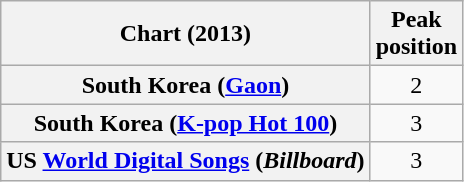<table class="wikitable plainrowheaders sortable" style="text-align:center;">
<tr>
<th>Chart (2013)</th>
<th>Peak<br>position</th>
</tr>
<tr>
<th scope=row>South Korea (<a href='#'>Gaon</a>)</th>
<td>2</td>
</tr>
<tr>
<th scope=row>South Korea (<a href='#'>K-pop Hot 100</a>)</th>
<td>3</td>
</tr>
<tr>
<th scope=row>US <a href='#'>World Digital Songs</a> (<em>Billboard</em>)</th>
<td>3</td>
</tr>
</table>
